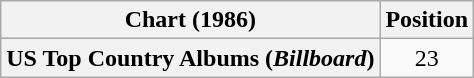<table class="wikitable plainrowheaders" style="text-align:center">
<tr>
<th scope="col">Chart (1986)</th>
<th scope="col">Position</th>
</tr>
<tr>
<th scope="row">US Top Country Albums (<em>Billboard</em>)</th>
<td>23</td>
</tr>
</table>
